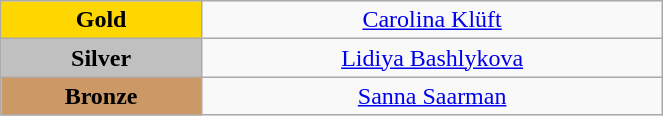<table class="wikitable" style="text-align:center; " width="35%">
<tr>
<td bgcolor="gold"><strong>Gold</strong></td>
<td><a href='#'>Carolina Klüft</a><br>  <small><em></em></small></td>
</tr>
<tr>
<td bgcolor="silver"><strong>Silver</strong></td>
<td><a href='#'>Lidiya Bashlykova</a><br>  <small><em></em></small></td>
</tr>
<tr>
<td bgcolor="CC9966"><strong>Bronze</strong></td>
<td><a href='#'>Sanna Saarman</a><br>  <small><em></em></small></td>
</tr>
</table>
